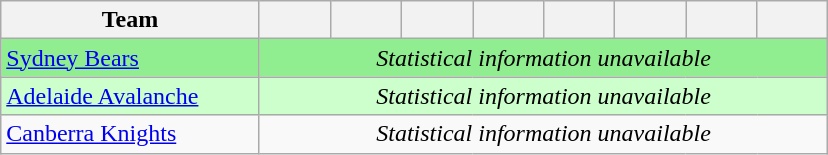<table class="wikitable" style="text-align:center;">
<tr>
<th width=165>Team</th>
<th width=40></th>
<th width=40></th>
<th width=40></th>
<th width=40></th>
<th width=40></th>
<th width=40></th>
<th width=40></th>
<th width=40></th>
</tr>
<tr bgcolor="#90EE90">
<td style="text-align:left;"><a href='#'>Sydney Bears</a></td>
<td colspan="8"><em>Statistical information unavailable</em></td>
</tr>
<tr bgcolor="#ccffcc">
<td style="text-align:left;"><a href='#'>Adelaide Avalanche</a></td>
<td colspan="8"><em>Statistical information unavailable</em></td>
</tr>
<tr>
<td style="text-align:left;"><a href='#'>Canberra Knights</a></td>
<td colspan="8"><em>Statistical information unavailable</em></td>
</tr>
</table>
